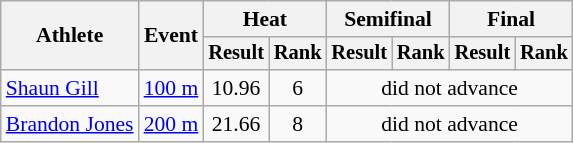<table class="wikitable" style="font-size:90%">
<tr>
<th rowspan=2>Athlete</th>
<th rowspan=2>Event</th>
<th colspan=2>Heat</th>
<th colspan=2>Semifinal</th>
<th colspan=2>Final</th>
</tr>
<tr style="font-size:95%">
<th>Result</th>
<th>Rank</th>
<th>Result</th>
<th>Rank</th>
<th>Result</th>
<th>Rank</th>
</tr>
<tr align=center>
<td align=left><a href='#'>Shaun Gill</a></td>
<td align=left><a href='#'>100 m</a></td>
<td>10.96</td>
<td>6</td>
<td colspan=4>did not advance</td>
</tr>
<tr align=center>
<td align=left><a href='#'>Brandon Jones</a></td>
<td align=left><a href='#'>200 m</a></td>
<td>21.66</td>
<td>8</td>
<td colspan=4>did not advance</td>
</tr>
</table>
